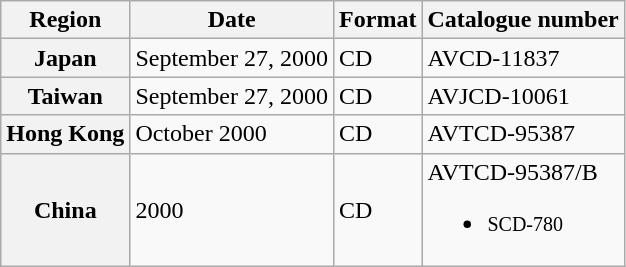<table class="wikitable plainrowheaders">
<tr>
<th>Region</th>
<th>Date</th>
<th>Format</th>
<th>Catalogue number</th>
</tr>
<tr>
<th scope="row">Japan</th>
<td>September 27, 2000</td>
<td>CD</td>
<td>AVCD-11837</td>
</tr>
<tr>
<th scope="row">Taiwan</th>
<td>September 27, 2000</td>
<td>CD</td>
<td>AVJCD-10061</td>
</tr>
<tr>
<th scope="row">Hong Kong</th>
<td>October 2000</td>
<td>CD</td>
<td>AVTCD-95387</td>
</tr>
<tr>
<th scope="row">China</th>
<td>2000</td>
<td>CD</td>
<td>AVTCD-95387/B<br><ul><li><small>SCD-780</small></li></ul></td>
</tr>
</table>
